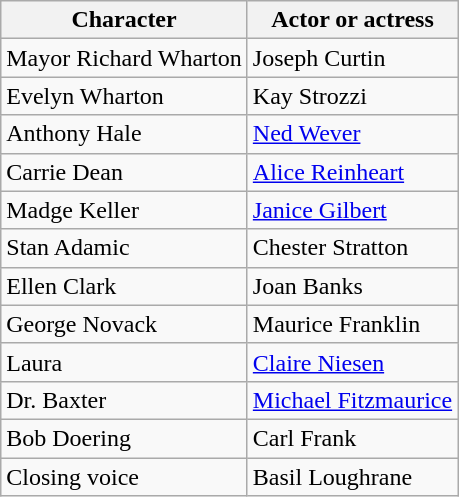<table class="wikitable">
<tr>
<th>Character</th>
<th>Actor or actress</th>
</tr>
<tr>
<td>Mayor Richard Wharton</td>
<td>Joseph Curtin</td>
</tr>
<tr>
<td>Evelyn Wharton</td>
<td>Kay Strozzi</td>
</tr>
<tr>
<td>Anthony Hale</td>
<td><a href='#'>Ned Wever</a></td>
</tr>
<tr>
<td>Carrie Dean</td>
<td><a href='#'>Alice Reinheart</a></td>
</tr>
<tr>
<td>Madge Keller</td>
<td><a href='#'>Janice Gilbert</a></td>
</tr>
<tr>
<td>Stan Adamic</td>
<td>Chester Stratton</td>
</tr>
<tr>
<td>Ellen Clark</td>
<td>Joan Banks</td>
</tr>
<tr>
<td>George Novack</td>
<td>Maurice Franklin</td>
</tr>
<tr>
<td>Laura</td>
<td><a href='#'>Claire Niesen</a></td>
</tr>
<tr>
<td>Dr. Baxter</td>
<td><a href='#'>Michael Fitzmaurice</a></td>
</tr>
<tr>
<td>Bob Doering</td>
<td>Carl Frank</td>
</tr>
<tr>
<td>Closing voice</td>
<td>Basil Loughrane</td>
</tr>
</table>
